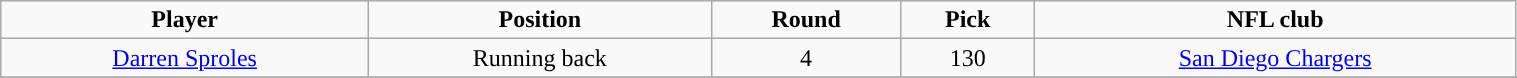<table class="wikitable" width="80%">
<tr align="center">
<td><strong>Player</strong></td>
<td><strong>Position</strong></td>
<td><strong>Round</strong></td>
<td><strong>Pick</strong></td>
<td><strong>NFL club</strong></td>
</tr>
<tr align="center" bgcolor="">
<td><a href='#'>Darren Sproles</a></td>
<td>Running back</td>
<td>4</td>
<td>130</td>
<td><a href='#'>San Diego Chargers</a></td>
</tr>
<tr align="center" bgcolor="">
</tr>
</table>
